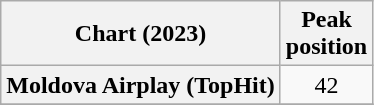<table class="wikitable plainrowheaders" style="text-align:center">
<tr>
<th scope="col">Chart (2023)</th>
<th scope="col">Peak<br>position</th>
</tr>
<tr>
<th scope="row">Moldova Airplay (TopHit)</th>
<td>42</td>
</tr>
<tr>
</tr>
</table>
